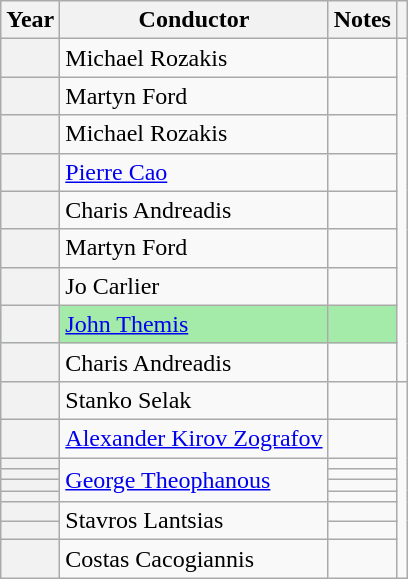<table class="wikitable plainrowheaders">
<tr>
<th>Year</th>
<th>Conductor</th>
<th>Notes</th>
<th></th>
</tr>
<tr>
<th scope="row"></th>
<td> Michael Rozakis</td>
<td></td>
<td rowspan="9"></td>
</tr>
<tr>
<th scope="row"></th>
<td> Martyn Ford</td>
<td></td>
</tr>
<tr>
<th scope="row"></th>
<td> Michael Rozakis</td>
<td></td>
</tr>
<tr>
<th scope="row"></th>
<td> <a href='#'>Pierre Cao</a></td>
<td></td>
</tr>
<tr>
<th scope="row"></th>
<td> Charis Andreadis</td>
<td></td>
</tr>
<tr>
<th scope="row"></th>
<td> Martyn Ford</td>
<td></td>
</tr>
<tr>
<th scope="row"></th>
<td> Jo Carlier</td>
<td></td>
</tr>
<tr bgcolor="A4EAA9">
<th scope="row"></th>
<td> <a href='#'>John Themis</a></td>
<td></td>
</tr>
<tr>
<th scope="row"></th>
<td> Charis Andreadis</td>
<td></td>
</tr>
<tr>
<th scope="row"></th>
<td> Stanko Selak</td>
<td></td>
<td rowspan="9"></td>
</tr>
<tr>
<th scope="row"></th>
<td> <a href='#'>Alexander Kirov Zografov</a></td>
<td></td>
</tr>
<tr>
<th scope="row"></th>
<td rowspan="4"><a href='#'>George Theophanous</a></td>
<td></td>
</tr>
<tr>
<th scope="row"></th>
<td></td>
</tr>
<tr>
<th scope="row"></th>
<td></td>
</tr>
<tr>
<th scope="row"></th>
<td></td>
</tr>
<tr>
<th scope="row"></th>
<td rowspan="2">Stavros Lantsias</td>
<td></td>
</tr>
<tr>
<th scope="row"></th>
<td></td>
</tr>
<tr>
<th scope="row"></th>
<td>Costas Cacogiannis</td>
<td></td>
</tr>
</table>
